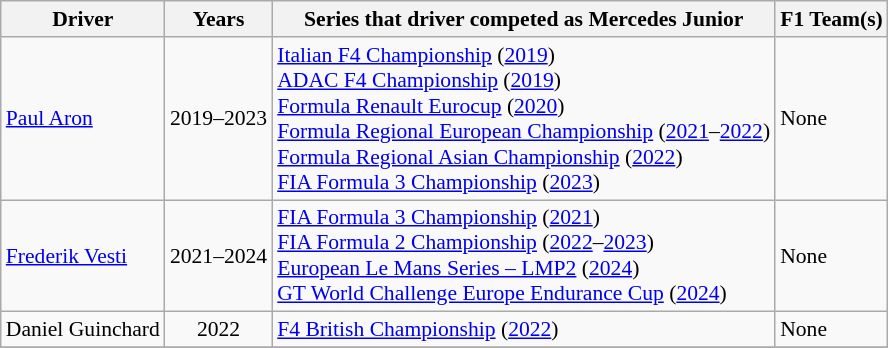<table class="wikitable sortable" style="font-size: 90%;">
<tr>
<th>Driver</th>
<th>Years</th>
<th>Series that driver competed as Mercedes Junior</th>
<th>F1 Team(s)</th>
</tr>
<tr>
<td> <a href='#'>Paul Aron</a></td>
<td align="center">2019–2023</td>
<td><a href='#'>Italian F4 Championship</a> (<a href='#'>2019</a>)<br><a href='#'>ADAC F4 Championship</a> (<a href='#'>2019</a>)<br><a href='#'>Formula Renault Eurocup</a> (<a href='#'>2020</a>)<br><a href='#'>Formula Regional European Championship</a> (<a href='#'>2021</a>–<a href='#'>2022</a>)<br><a href='#'>Formula Regional Asian Championship</a> (<a href='#'>2022</a>)<br><a href='#'>FIA Formula 3 Championship</a> (<a href='#'>2023</a>)</td>
<td>None</td>
</tr>
<tr>
<td> <a href='#'>Frederik Vesti</a></td>
<td align="center">2021–2024</td>
<td><a href='#'>FIA Formula 3 Championship</a> (<a href='#'>2021</a>)<br><a href='#'>FIA Formula 2 Championship</a> (<a href='#'>2022</a>–<a href='#'>2023</a>)<br><a href='#'>European Le Mans Series – LMP2</a> (<a href='#'>2024</a>)<br><a href='#'>GT World Challenge Europe Endurance Cup</a> (<a href='#'>2024</a>)</td>
<td>None</td>
</tr>
<tr>
<td> Daniel Guinchard</td>
<td align="center">2022</td>
<td><a href='#'>F4 British Championship</a> (<a href='#'>2022</a>)</td>
<td>None</td>
</tr>
<tr>
</tr>
</table>
